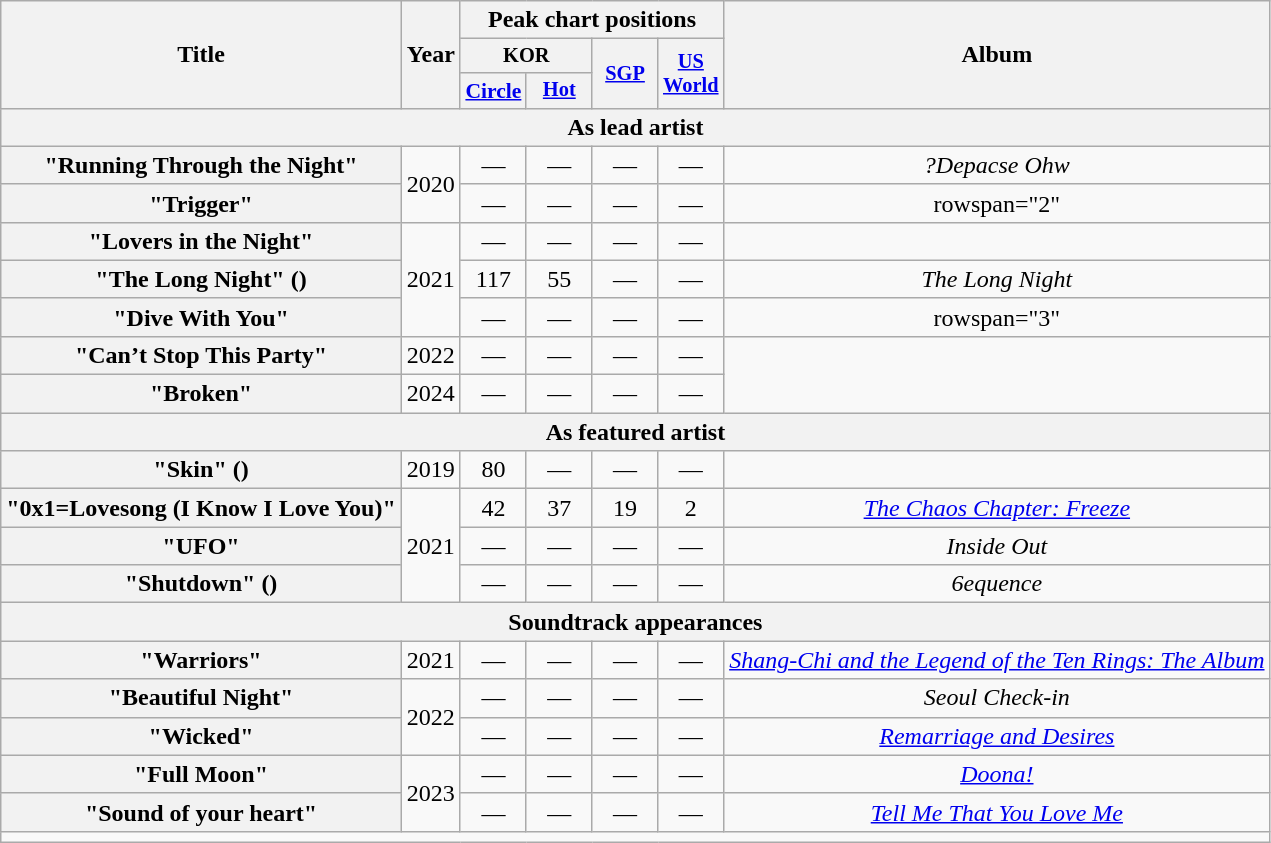<table class="wikitable plainrowheaders" style="text-align:center;">
<tr>
<th scope="col" rowspan="3">Title</th>
<th scope="col" rowspan="3">Year</th>
<th colspan="4">Peak chart positions</th>
<th scope="col" rowspan="3">Album</th>
</tr>
<tr>
<th scope="col" colspan="2" style="width:2.75em;font-size:85%">KOR</th>
<th scope="col" rowspan="2" style="width:2.75em;font-size:85%;"><a href='#'>SGP</a><br></th>
<th scope="col" rowspan="2" style="width:2.75em;font-size:85%;"><a href='#'>US<br>World</a><br></th>
</tr>
<tr>
<th scope="col" style="width:2.5em;font-size:90%;"><a href='#'>Circle</a><br></th>
<th scope="col" style="width:2.75em;font-size:85%;"><a href='#'>Hot</a><br></th>
</tr>
<tr>
<th colspan="9">As lead artist</th>
</tr>
<tr>
<th scope="row">"Running Through the Night"</th>
<td rowspan="2">2020</td>
<td>—</td>
<td>—</td>
<td>—</td>
<td>—</td>
<td><em>?Depacse Ohw</em></td>
</tr>
<tr>
<th scope="row">"Trigger"</th>
<td>—</td>
<td>—</td>
<td>—</td>
<td>—</td>
<td>rowspan="2" </td>
</tr>
<tr>
<th scope="row">"Lovers in the Night"</th>
<td rowspan="3">2021</td>
<td>—</td>
<td>—</td>
<td>—</td>
<td>—</td>
</tr>
<tr>
<th scope="row">"The Long Night" () <br> </th>
<td>117</td>
<td>55</td>
<td>—</td>
<td>—</td>
<td><em>The Long Night</em></td>
</tr>
<tr>
<th scope="row">"Dive With You" </th>
<td>—</td>
<td>—</td>
<td>—</td>
<td>—</td>
<td>rowspan="3" </td>
</tr>
<tr>
<th scope="row">"Can’t Stop This Party"</th>
<td>2022</td>
<td>—</td>
<td>—</td>
<td>—</td>
<td>—</td>
</tr>
<tr>
<th scope="row">"Broken"</th>
<td>2024</td>
<td>—</td>
<td>—</td>
<td>—</td>
<td>—</td>
</tr>
<tr>
<th colspan="8">As featured artist</th>
</tr>
<tr>
<th scope="row">"Skin" () </th>
<td>2019</td>
<td>80</td>
<td>—</td>
<td>—</td>
<td>—</td>
<td></td>
</tr>
<tr>
<th scope="row">"0x1=Lovesong (I Know I Love You)" <br> </th>
<td rowspan="3">2021</td>
<td>42</td>
<td>37</td>
<td>19</td>
<td>2</td>
<td><em><a href='#'>The Chaos Chapter: Freeze</a></em></td>
</tr>
<tr>
<th scope="row">"UFO" </th>
<td>—</td>
<td>—</td>
<td>—</td>
<td>—</td>
<td><em>Inside Out</em></td>
</tr>
<tr>
<th scope="row">"Shutdown" () <br> </th>
<td>—</td>
<td>—</td>
<td>—</td>
<td>—</td>
<td><em>6equence</em></td>
</tr>
<tr>
<th colspan="8">Soundtrack appearances</th>
</tr>
<tr>
<th scope="row">"Warriors" </th>
<td>2021</td>
<td>—</td>
<td>—</td>
<td>—</td>
<td>—</td>
<td><em><a href='#'>Shang-Chi and the Legend of the Ten Rings: The Album</a></em></td>
</tr>
<tr>
<th scope="row">"Beautiful Night"</th>
<td rowspan="2">2022</td>
<td>—</td>
<td>—</td>
<td>—</td>
<td>—</td>
<td><em>Seoul Check-in</em></td>
</tr>
<tr>
<th scope="row">"Wicked"</th>
<td>—</td>
<td>—</td>
<td>—</td>
<td>—</td>
<td><em><a href='#'>Remarriage and Desires</a></em></td>
</tr>
<tr>
<th scope="row">"Full Moon"</th>
<td rowspan="2">2023</td>
<td>—</td>
<td>—</td>
<td>—</td>
<td>—</td>
<td><em><a href='#'>Doona!</a></em></td>
</tr>
<tr>
<th scope="row">"Sound of your heart"</th>
<td>—</td>
<td>—</td>
<td>—</td>
<td>—</td>
<td><em><a href='#'>Tell Me That You Love Me</a></em></td>
</tr>
<tr>
<td colspan="8"></td>
</tr>
</table>
